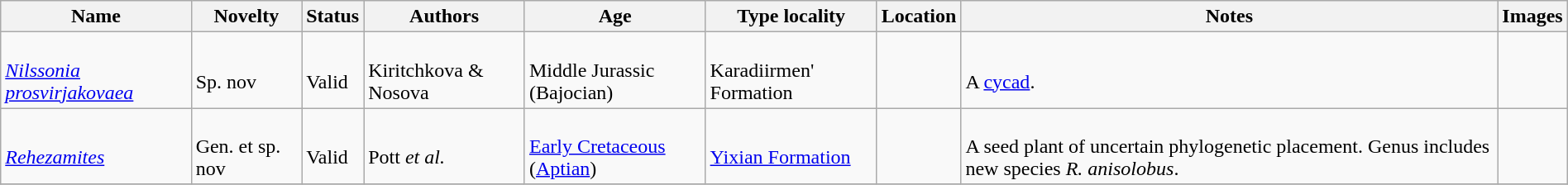<table class="wikitable sortable" align="center" width="100%">
<tr>
<th>Name</th>
<th>Novelty</th>
<th>Status</th>
<th>Authors</th>
<th>Age</th>
<th>Type locality</th>
<th>Location</th>
<th>Notes</th>
<th>Images</th>
</tr>
<tr>
<td><br><em><a href='#'>Nilssonia prosvirjakovaea</a></em></td>
<td><br>Sp. nov</td>
<td><br>Valid</td>
<td><br>Kiritchkova & Nosova</td>
<td><br>Middle Jurassic (Bajocian)</td>
<td><br>Karadiirmen' Formation</td>
<td><br></td>
<td><br>A <a href='#'>cycad</a>.</td>
<td></td>
</tr>
<tr>
<td><br><em><a href='#'>Rehezamites</a></em></td>
<td><br>Gen. et sp. nov</td>
<td><br>Valid</td>
<td><br>Pott <em>et al.</em></td>
<td><br><a href='#'>Early Cretaceous</a> (<a href='#'>Aptian</a>)</td>
<td><br><a href='#'>Yixian Formation</a></td>
<td><br></td>
<td><br>A seed plant of uncertain phylogenetic placement. Genus includes new species <em>R. anisolobus</em>.</td>
<td></td>
</tr>
<tr>
</tr>
</table>
